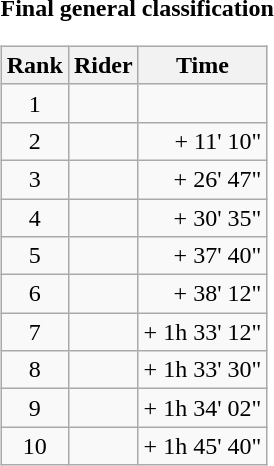<table>
<tr>
<td><strong>Final general classification</strong><br><table class="wikitable">
<tr>
<th scope="col">Rank</th>
<th scope="col">Rider</th>
<th scope="col">Time</th>
</tr>
<tr>
<td style="text-align:center;">1</td>
<td></td>
<td style="text-align:right;"></td>
</tr>
<tr>
<td style="text-align:center;">2</td>
<td></td>
<td style="text-align:right;">+ 11' 10"</td>
</tr>
<tr>
<td style="text-align:center;">3</td>
<td></td>
<td style="text-align:right;">+ 26' 47"</td>
</tr>
<tr>
<td style="text-align:center;">4</td>
<td></td>
<td style="text-align:right;">+ 30' 35"</td>
</tr>
<tr>
<td style="text-align:center;">5</td>
<td></td>
<td style="text-align:right;">+ 37' 40"</td>
</tr>
<tr>
<td style="text-align:center;">6</td>
<td></td>
<td style="text-align:right;">+ 38' 12"</td>
</tr>
<tr>
<td style="text-align:center;">7</td>
<td></td>
<td style="text-align:right;">+ 1h 33' 12"</td>
</tr>
<tr>
<td style="text-align:center;">8</td>
<td></td>
<td style="text-align:right;">+ 1h 33' 30"</td>
</tr>
<tr>
<td style="text-align:center;">9</td>
<td></td>
<td style="text-align:right;">+ 1h 34' 02"</td>
</tr>
<tr>
<td style="text-align:center;">10</td>
<td></td>
<td style="text-align:right;">+ 1h 45' 40"</td>
</tr>
</table>
</td>
</tr>
</table>
